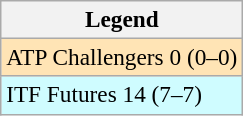<table class=wikitable style=font-size:97%>
<tr>
<th>Legend</th>
</tr>
<tr style="background:moccasin;">
<td>ATP Challengers 0 (0–0)</td>
</tr>
<tr style="background:#cffcff;">
<td>ITF Futures 14 (7–7)</td>
</tr>
</table>
